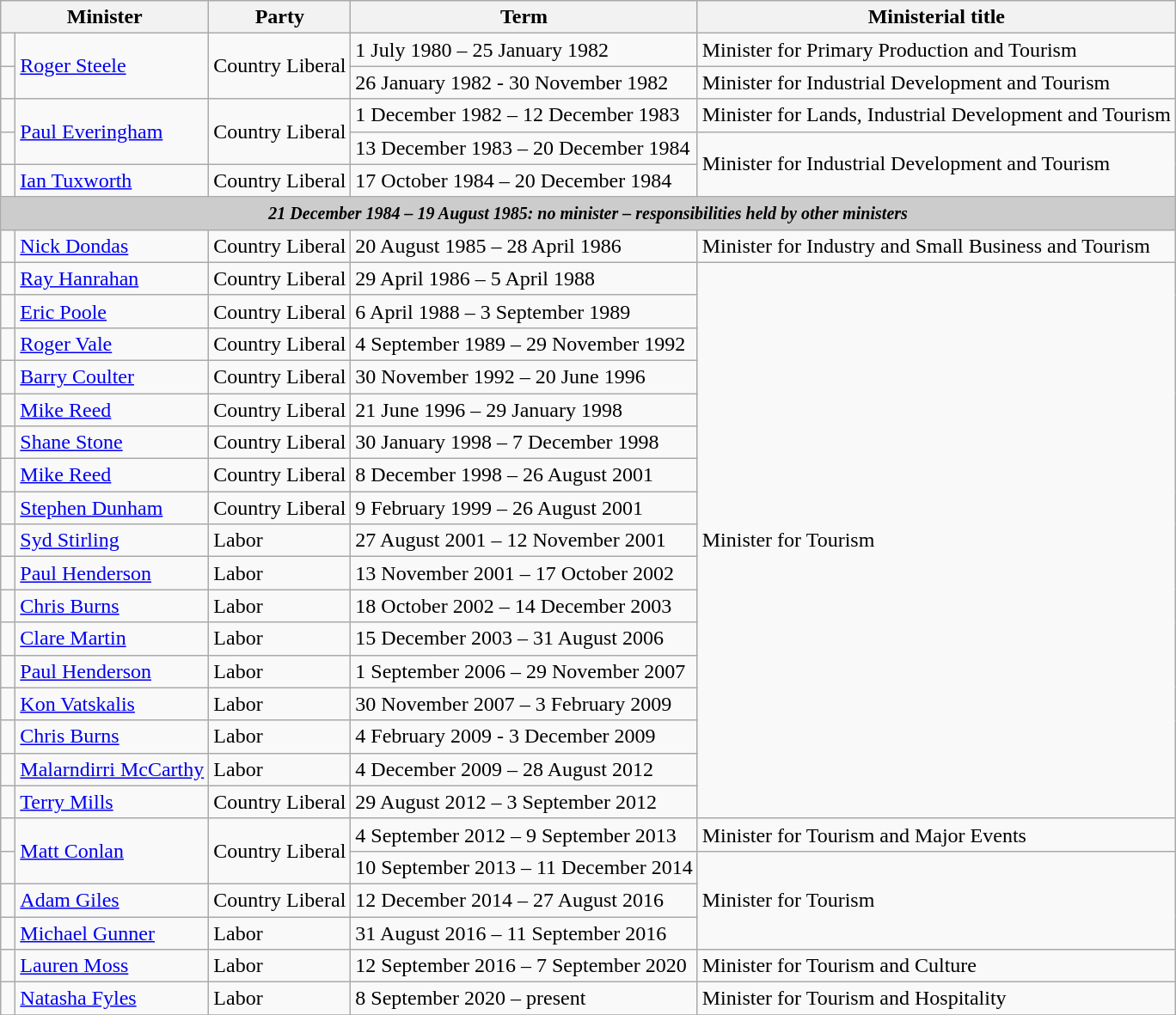<table class="sortable wikitable">
<tr>
<th colspan=2>Minister</th>
<th>Party</th>
<th>Term </th>
<th>Ministerial title</th>
</tr>
<tr>
<td> </td>
<td rowspan="2"><a href='#'>Roger Steele</a></td>
<td rowspan="2">Country Liberal</td>
<td>1 July 1980 – 25 January 1982</td>
<td>Minister for Primary Production and Tourism</td>
</tr>
<tr>
<td> </td>
<td>26 January 1982 -  30 November 1982</td>
<td>Minister for Industrial Development and Tourism</td>
</tr>
<tr>
<td> </td>
<td rowspan="2"><a href='#'>Paul Everingham</a></td>
<td rowspan="2">Country Liberal</td>
<td>1 December 1982 – 12 December 1983</td>
<td>Minister for Lands, Industrial Development and Tourism</td>
</tr>
<tr>
<td> </td>
<td>13 December 1983 – 20 December 1984</td>
<td rowspan="2">Minister for Industrial Development and Tourism</td>
</tr>
<tr>
<td> </td>
<td><a href='#'>Ian Tuxworth</a></td>
<td>Country Liberal</td>
<td>17 October 1984 – 20 December 1984</td>
</tr>
<tr>
<th colspan=5 style="background: #cccccc;"><small><strong><em>21 December 1984 – 19 August 1985: no minister – responsibilities held by other ministers</em></strong></small></th>
</tr>
<tr>
<td> </td>
<td><a href='#'>Nick Dondas</a></td>
<td>Country Liberal</td>
<td>20 August 1985 – 28 April 1986</td>
<td>Minister for Industry and Small Business and Tourism</td>
</tr>
<tr>
<td> </td>
<td><a href='#'>Ray Hanrahan</a></td>
<td>Country Liberal</td>
<td>29 April 1986 – 5 April 1988</td>
<td rowspan="17">Minister for Tourism</td>
</tr>
<tr>
<td> </td>
<td><a href='#'>Eric Poole</a></td>
<td>Country Liberal</td>
<td>6 April 1988 – 3 September 1989</td>
</tr>
<tr>
<td> </td>
<td><a href='#'>Roger Vale</a></td>
<td>Country Liberal</td>
<td>4 September 1989 – 29 November 1992</td>
</tr>
<tr>
<td> </td>
<td><a href='#'>Barry Coulter</a></td>
<td>Country Liberal</td>
<td>30 November 1992 – 20 June 1996</td>
</tr>
<tr>
<td> </td>
<td><a href='#'>Mike Reed</a></td>
<td>Country Liberal</td>
<td>21 June 1996 – 29 January 1998</td>
</tr>
<tr>
<td> </td>
<td><a href='#'>Shane Stone</a></td>
<td>Country Liberal</td>
<td>30 January 1998 – 7 December 1998</td>
</tr>
<tr>
<td> </td>
<td><a href='#'>Mike Reed</a></td>
<td>Country Liberal</td>
<td>8 December 1998 – 26 August 2001</td>
</tr>
<tr>
<td> </td>
<td><a href='#'>Stephen Dunham</a></td>
<td>Country Liberal</td>
<td>9 February 1999 – 26 August 2001</td>
</tr>
<tr>
<td> </td>
<td><a href='#'>Syd Stirling</a></td>
<td>Labor</td>
<td>27 August 2001 – 12 November 2001</td>
</tr>
<tr>
<td> </td>
<td><a href='#'>Paul Henderson</a></td>
<td>Labor</td>
<td>13 November 2001 – 17 October 2002</td>
</tr>
<tr>
<td> </td>
<td><a href='#'>Chris Burns</a></td>
<td>Labor</td>
<td>18 October 2002 – 14 December 2003</td>
</tr>
<tr>
<td> </td>
<td><a href='#'>Clare Martin</a></td>
<td>Labor</td>
<td>15 December 2003 – 31 August 2006</td>
</tr>
<tr>
<td> </td>
<td><a href='#'>Paul Henderson</a></td>
<td>Labor</td>
<td>1 September 2006 – 29 November 2007</td>
</tr>
<tr>
<td> </td>
<td><a href='#'>Kon Vatskalis</a></td>
<td>Labor</td>
<td>30 November 2007 – 3 February 2009</td>
</tr>
<tr>
<td> </td>
<td><a href='#'>Chris Burns</a></td>
<td>Labor</td>
<td>4 February 2009  - 3 December 2009</td>
</tr>
<tr>
<td> </td>
<td><a href='#'>Malarndirri McCarthy</a></td>
<td>Labor</td>
<td>4 December 2009 – 28 August 2012</td>
</tr>
<tr>
<td> </td>
<td><a href='#'>Terry Mills</a></td>
<td>Country Liberal</td>
<td>29 August 2012 – 3 September 2012</td>
</tr>
<tr>
<td> </td>
<td rowspan="2"><a href='#'>Matt Conlan</a></td>
<td rowspan="2">Country Liberal</td>
<td>4 September 2012 – 9 September 2013</td>
<td>Minister for Tourism and Major Events</td>
</tr>
<tr>
<td> </td>
<td>10 September 2013 – 11 December 2014</td>
<td rowspan="3">Minister for Tourism</td>
</tr>
<tr>
<td> </td>
<td><a href='#'>Adam Giles</a></td>
<td>Country Liberal</td>
<td>12 December 2014 – 27 August 2016</td>
</tr>
<tr>
<td> </td>
<td><a href='#'>Michael Gunner</a></td>
<td>Labor</td>
<td>31 August 2016 – 11 September 2016</td>
</tr>
<tr>
<td> </td>
<td><a href='#'>Lauren Moss</a></td>
<td>Labor</td>
<td>12 September 2016 – 7 September 2020</td>
<td>Minister for Tourism and Culture</td>
</tr>
<tr>
<td> </td>
<td><a href='#'>Natasha Fyles</a></td>
<td>Labor</td>
<td>8 September 2020 – present</td>
<td>Minister for Tourism and Hospitality</td>
</tr>
<tr>
</tr>
</table>
